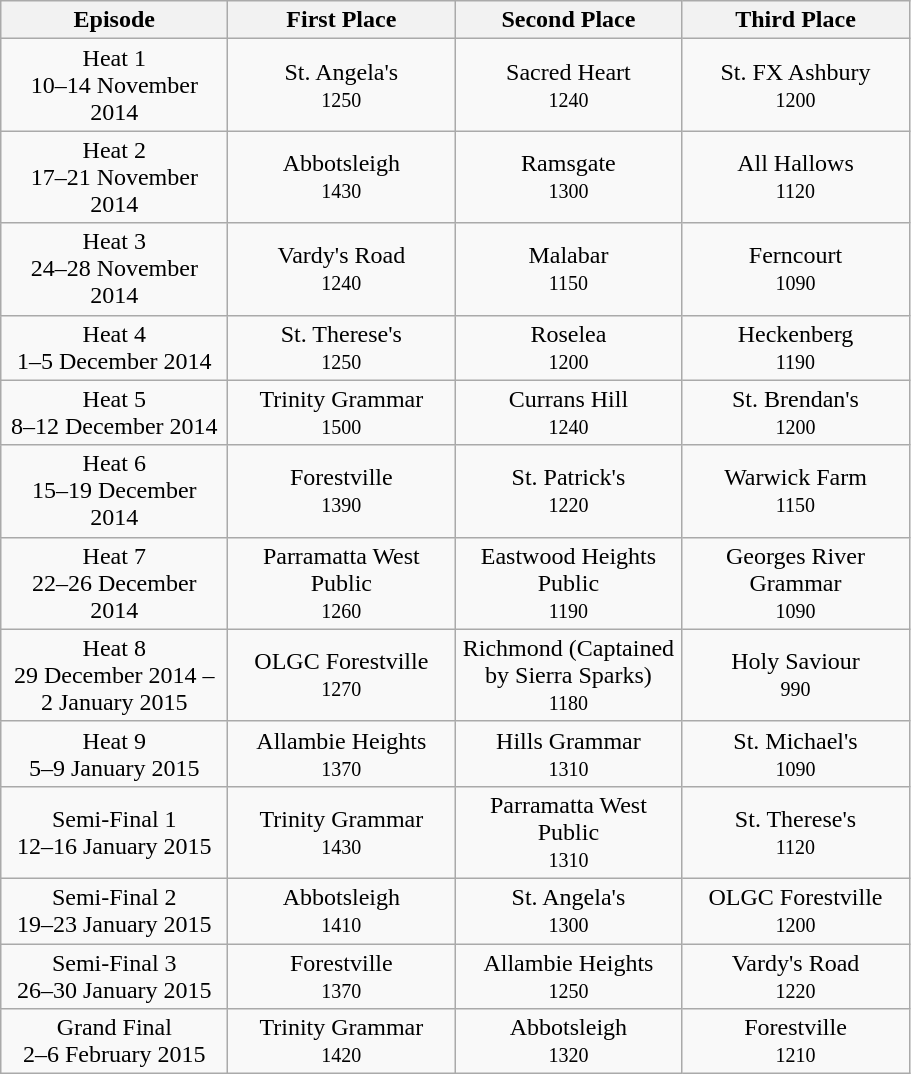<table class="wikitable">
<tr>
<th width=144>Episode</th>
<th width=144>First Place</th>
<th width=144>Second Place</th>
<th width=144>Third Place</th>
</tr>
<tr>
<td align=center>Heat 1<br>10–14 November 2014</td>
<td align=center>St. Angela's<br><small>1250</small></td>
<td align=center>Sacred Heart<br><small>1240</small></td>
<td align=center>St. FX Ashbury<br><small>1200</small></td>
</tr>
<tr>
<td align=center>Heat 2<br>17–21 November 2014</td>
<td align=center>Abbotsleigh<br><small>1430</small></td>
<td align=center>Ramsgate<br><small>1300</small></td>
<td align=center>All Hallows<br><small>1120</small></td>
</tr>
<tr>
<td align=center>Heat 3<br>24–28 November 2014</td>
<td align=center>Vardy's Road<br><small>1240</small></td>
<td align=center>Malabar<br><small>1150</small></td>
<td align=center>Ferncourt<br><small>1090</small></td>
</tr>
<tr>
<td align=center>Heat 4<br>1–5 December 2014</td>
<td align=center>St. Therese's<br><small>1250</small></td>
<td align=center>Roselea<br><small>1200</small></td>
<td align=center>Heckenberg<br><small>1190</small></td>
</tr>
<tr>
<td align=center>Heat 5<br>8–12 December 2014</td>
<td align=center>Trinity Grammar<br><small>1500</small></td>
<td align=center>Currans Hill<br><small>1240</small></td>
<td align=center>St. Brendan's<br><small>1200</small></td>
</tr>
<tr>
<td align=center>Heat 6<br>15–19 December 2014</td>
<td align=center>Forestville<br><small>1390</small></td>
<td align=center>St. Patrick's<br><small>1220</small></td>
<td align=center>Warwick Farm<br><small>1150</small></td>
</tr>
<tr>
<td align=center>Heat 7<br>22–26 December 2014</td>
<td align=center>Parramatta West Public<br><small>1260</small></td>
<td align=center>Eastwood Heights Public<br><small>1190</small></td>
<td align=center>Georges River Grammar<br><small>1090</small></td>
</tr>
<tr>
<td align=center>Heat 8<br>29 December 2014 – 2 January 2015</td>
<td align=center>OLGC Forestville<br><small>1270</small></td>
<td align=center>Richmond (Captained by Sierra Sparks)<br><small>1180</small></td>
<td align=center>Holy Saviour<br><small>990</small></td>
</tr>
<tr>
<td align=center>Heat 9<br>5–9 January 2015</td>
<td align=center>Allambie Heights<br><small>1370</small></td>
<td align=center>Hills Grammar<br><small>1310</small></td>
<td align=center>St. Michael's<br><small>1090</small></td>
</tr>
<tr>
<td align=center>Semi-Final 1<br>12–16 January 2015</td>
<td align=center>Trinity Grammar<br><small>1430</small></td>
<td align=center>Parramatta West Public<br><small>1310</small></td>
<td align=center>St. Therese's<br><small>1120</small></td>
</tr>
<tr>
<td align=center>Semi-Final 2<br>19–23 January 2015</td>
<td align=center>Abbotsleigh<br><small>1410</small></td>
<td align=center>St. Angela's<br><small>1300</small></td>
<td align=center>OLGC Forestville<br><small>1200</small></td>
</tr>
<tr>
<td align=center>Semi-Final 3<br>26–30 January 2015</td>
<td align=center>Forestville<br><small>1370</small></td>
<td align=center>Allambie Heights<br><small>1250</small></td>
<td align=center>Vardy's Road<br><small>1220</small></td>
</tr>
<tr>
<td align=center>Grand Final<br>2–6 February 2015</td>
<td align=center>Trinity Grammar<br><small>1420</small></td>
<td align=center>Abbotsleigh<br><small>1320</small></td>
<td align=center>Forestville<br><small>1210</small></td>
</tr>
</table>
